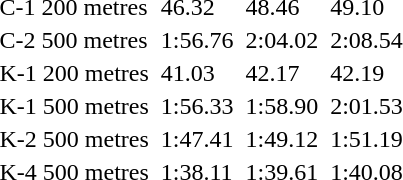<table>
<tr>
<td>C-1 200 metres</td>
<td></td>
<td>46.32</td>
<td></td>
<td>48.46</td>
<td></td>
<td>49.10</td>
</tr>
<tr>
<td>C-2 500 metres</td>
<td></td>
<td>1:56.76</td>
<td></td>
<td>2:04.02</td>
<td></td>
<td>2:08.54</td>
</tr>
<tr>
<td>K-1 200 metres</td>
<td></td>
<td>41.03</td>
<td></td>
<td>42.17</td>
<td></td>
<td>42.19</td>
</tr>
<tr>
<td>K-1 500 metres</td>
<td></td>
<td>1:56.33</td>
<td></td>
<td>1:58.90</td>
<td></td>
<td>2:01.53</td>
</tr>
<tr>
<td>K-2 500 metres</td>
<td></td>
<td>1:47.41</td>
<td></td>
<td>1:49.12</td>
<td></td>
<td>1:51.19</td>
</tr>
<tr>
<td>K-4 500 metres</td>
<td></td>
<td>1:38.11</td>
<td></td>
<td>1:39.61</td>
<td></td>
<td>1:40.08</td>
</tr>
</table>
